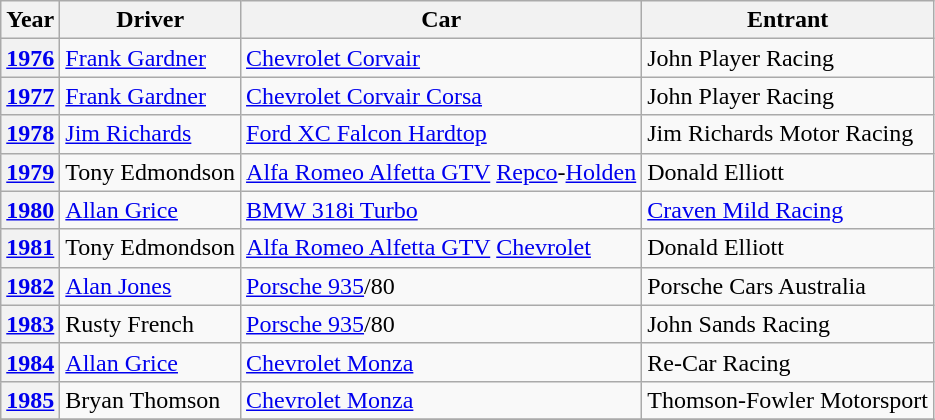<table class="wikitable">
<tr style="font-weight:bold">
<th>Year</th>
<th>Driver</th>
<th>Car</th>
<th>Entrant</th>
</tr>
<tr>
<th><a href='#'>1976</a></th>
<td> <a href='#'>Frank Gardner</a></td>
<td><a href='#'>Chevrolet Corvair</a></td>
<td>John Player Racing</td>
</tr>
<tr>
<th><a href='#'>1977</a></th>
<td> <a href='#'>Frank Gardner</a></td>
<td><a href='#'>Chevrolet Corvair Corsa</a></td>
<td>John Player Racing</td>
</tr>
<tr>
<th><a href='#'>1978</a></th>
<td> <a href='#'>Jim Richards</a></td>
<td><a href='#'>Ford XC Falcon Hardtop</a></td>
<td>Jim Richards Motor Racing</td>
</tr>
<tr>
<th><a href='#'>1979</a></th>
<td> Tony Edmondson</td>
<td><a href='#'>Alfa Romeo Alfetta GTV</a> <a href='#'>Repco</a>-<a href='#'>Holden</a></td>
<td>Donald Elliott</td>
</tr>
<tr>
<th><a href='#'>1980</a></th>
<td> <a href='#'>Allan Grice</a></td>
<td><a href='#'>BMW 318i Turbo</a></td>
<td><a href='#'>Craven Mild Racing</a></td>
</tr>
<tr>
<th><a href='#'>1981</a></th>
<td> Tony Edmondson</td>
<td><a href='#'>Alfa Romeo Alfetta GTV</a> <a href='#'>Chevrolet</a></td>
<td>Donald Elliott</td>
</tr>
<tr>
<th><a href='#'>1982</a></th>
<td> <a href='#'>Alan Jones</a></td>
<td><a href='#'>Porsche 935</a>/80</td>
<td>Porsche Cars Australia</td>
</tr>
<tr>
<th><a href='#'>1983</a></th>
<td> Rusty French</td>
<td><a href='#'>Porsche 935</a>/80</td>
<td>John Sands Racing</td>
</tr>
<tr>
<th><a href='#'>1984</a></th>
<td> <a href='#'>Allan Grice</a></td>
<td><a href='#'>Chevrolet Monza</a></td>
<td>Re-Car Racing</td>
</tr>
<tr>
<th><a href='#'>1985</a></th>
<td> Bryan Thomson</td>
<td><a href='#'>Chevrolet Monza</a></td>
<td>Thomson-Fowler Motorsport</td>
</tr>
<tr>
</tr>
</table>
